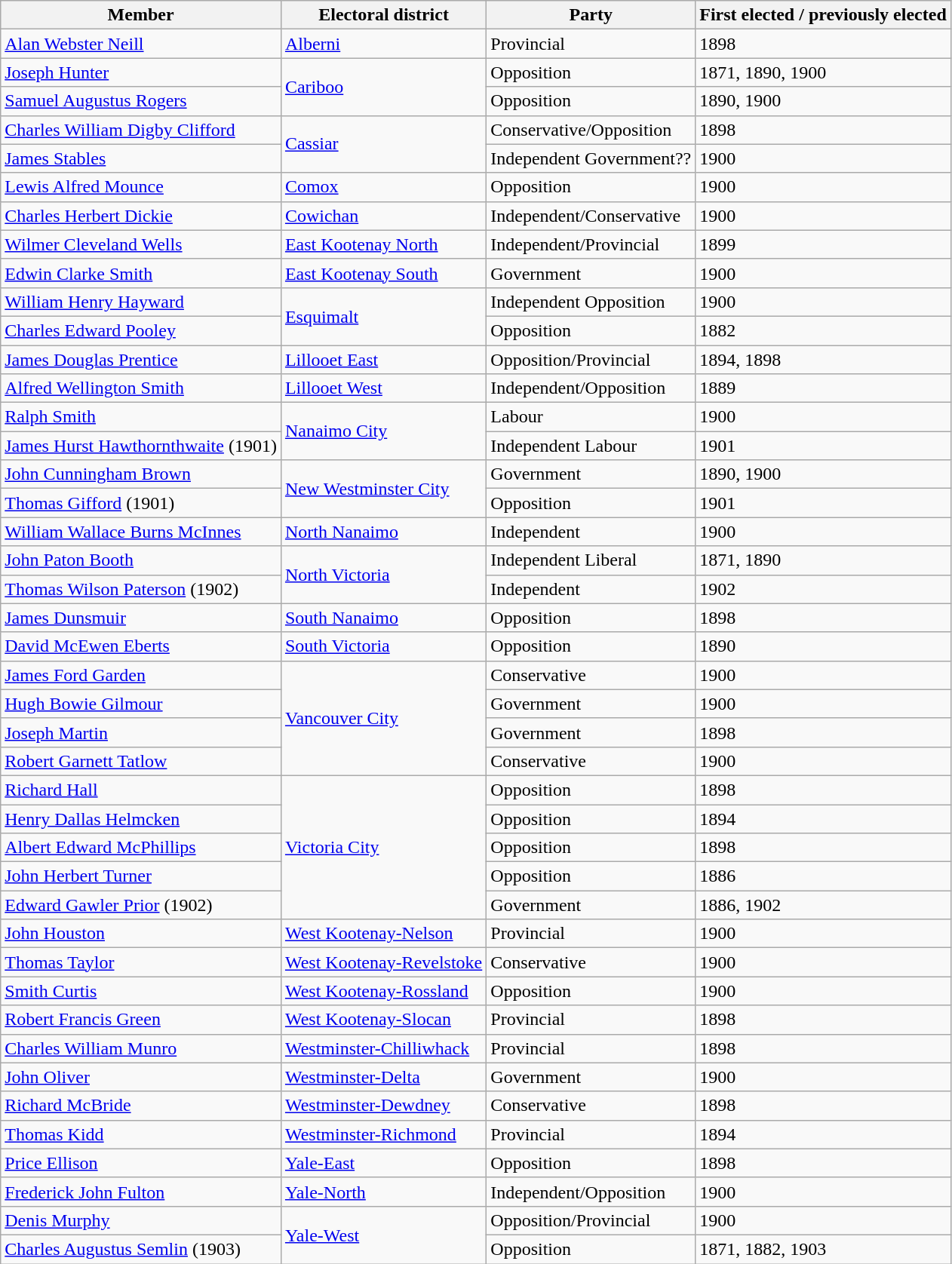<table class="wikitable sortable">
<tr>
<th>Member</th>
<th>Electoral district</th>
<th>Party</th>
<th>First elected / previously elected</th>
</tr>
<tr>
<td><a href='#'>Alan Webster Neill</a></td>
<td><a href='#'>Alberni</a></td>
<td>Provincial</td>
<td>1898</td>
</tr>
<tr>
<td><a href='#'>Joseph Hunter</a></td>
<td rowspan=2><a href='#'>Cariboo</a></td>
<td>Opposition</td>
<td>1871, 1890, 1900</td>
</tr>
<tr>
<td><a href='#'>Samuel Augustus Rogers</a></td>
<td>Opposition</td>
<td>1890, 1900</td>
</tr>
<tr>
<td><a href='#'>Charles William Digby Clifford</a></td>
<td rowspan=2><a href='#'>Cassiar</a></td>
<td>Conservative/Opposition</td>
<td>1898</td>
</tr>
<tr>
<td><a href='#'>James Stables</a></td>
<td>Independent Government??</td>
<td>1900</td>
</tr>
<tr>
<td><a href='#'>Lewis Alfred Mounce</a></td>
<td><a href='#'>Comox</a></td>
<td>Opposition</td>
<td>1900</td>
</tr>
<tr>
<td><a href='#'>Charles Herbert Dickie</a></td>
<td><a href='#'>Cowichan</a></td>
<td>Independent/Conservative</td>
<td>1900</td>
</tr>
<tr>
<td><a href='#'>Wilmer Cleveland Wells</a></td>
<td><a href='#'>East Kootenay North</a></td>
<td>Independent/Provincial</td>
<td>1899</td>
</tr>
<tr>
<td><a href='#'>Edwin Clarke Smith</a></td>
<td><a href='#'>East Kootenay South</a></td>
<td>Government</td>
<td>1900</td>
</tr>
<tr>
<td><a href='#'>William Henry Hayward</a></td>
<td rowspan=2><a href='#'>Esquimalt</a></td>
<td>Independent Opposition</td>
<td>1900</td>
</tr>
<tr>
<td><a href='#'>Charles Edward Pooley</a></td>
<td>Opposition</td>
<td>1882</td>
</tr>
<tr>
<td><a href='#'>James Douglas Prentice</a></td>
<td><a href='#'>Lillooet East</a></td>
<td>Opposition/Provincial</td>
<td>1894, 1898</td>
</tr>
<tr>
<td><a href='#'>Alfred Wellington Smith</a></td>
<td><a href='#'>Lillooet West</a></td>
<td>Independent/Opposition</td>
<td>1889</td>
</tr>
<tr>
<td><a href='#'>Ralph Smith</a></td>
<td rowspan=2><a href='#'>Nanaimo City</a></td>
<td>Labour</td>
<td>1900</td>
</tr>
<tr>
<td><a href='#'>James Hurst Hawthornthwaite</a> (1901)</td>
<td>Independent Labour</td>
<td>1901</td>
</tr>
<tr>
<td><a href='#'>John Cunningham Brown</a></td>
<td rowspan=2><a href='#'>New Westminster City</a></td>
<td>Government</td>
<td>1890, 1900</td>
</tr>
<tr>
<td><a href='#'>Thomas Gifford</a>  (1901)</td>
<td>Opposition</td>
<td>1901</td>
</tr>
<tr>
<td><a href='#'>William Wallace Burns McInnes</a></td>
<td><a href='#'>North Nanaimo</a></td>
<td>Independent</td>
<td>1900</td>
</tr>
<tr>
<td><a href='#'>John Paton Booth</a></td>
<td rowspan=2><a href='#'>North Victoria</a></td>
<td>Independent Liberal</td>
<td>1871, 1890</td>
</tr>
<tr>
<td><a href='#'>Thomas Wilson Paterson</a> (1902)</td>
<td>Independent</td>
<td>1902</td>
</tr>
<tr>
<td><a href='#'>James Dunsmuir</a></td>
<td><a href='#'>South Nanaimo</a></td>
<td>Opposition</td>
<td>1898</td>
</tr>
<tr>
<td><a href='#'>David McEwen Eberts</a></td>
<td><a href='#'>South Victoria</a></td>
<td>Opposition</td>
<td>1890</td>
</tr>
<tr>
<td><a href='#'>James Ford Garden</a></td>
<td rowspan=4><a href='#'>Vancouver City</a></td>
<td>Conservative</td>
<td>1900</td>
</tr>
<tr>
<td><a href='#'>Hugh Bowie Gilmour</a></td>
<td>Government</td>
<td>1900</td>
</tr>
<tr>
<td><a href='#'>Joseph Martin</a></td>
<td>Government</td>
<td>1898</td>
</tr>
<tr>
<td><a href='#'>Robert Garnett Tatlow</a></td>
<td>Conservative</td>
<td>1900</td>
</tr>
<tr>
<td><a href='#'>Richard Hall</a></td>
<td rowspan=5><a href='#'>Victoria City</a></td>
<td>Opposition</td>
<td>1898</td>
</tr>
<tr>
<td><a href='#'>Henry Dallas Helmcken</a></td>
<td>Opposition</td>
<td>1894</td>
</tr>
<tr>
<td><a href='#'>Albert Edward McPhillips</a></td>
<td>Opposition</td>
<td>1898</td>
</tr>
<tr>
<td><a href='#'>John Herbert Turner</a></td>
<td>Opposition</td>
<td>1886</td>
</tr>
<tr>
<td><a href='#'>Edward Gawler Prior</a> (1902)</td>
<td>Government</td>
<td>1886, 1902</td>
</tr>
<tr>
<td><a href='#'>John Houston</a></td>
<td><a href='#'>West Kootenay-Nelson</a></td>
<td>Provincial</td>
<td>1900</td>
</tr>
<tr>
<td><a href='#'>Thomas Taylor</a></td>
<td><a href='#'>West Kootenay-Revelstoke</a></td>
<td>Conservative</td>
<td>1900</td>
</tr>
<tr>
<td><a href='#'>Smith Curtis</a></td>
<td><a href='#'>West Kootenay-Rossland</a></td>
<td>Opposition</td>
<td>1900</td>
</tr>
<tr>
<td><a href='#'>Robert Francis Green</a></td>
<td><a href='#'>West Kootenay-Slocan</a></td>
<td>Provincial</td>
<td>1898</td>
</tr>
<tr>
<td><a href='#'>Charles William Munro</a></td>
<td><a href='#'>Westminster-Chilliwhack</a></td>
<td>Provincial</td>
<td>1898</td>
</tr>
<tr>
<td><a href='#'>John Oliver</a></td>
<td><a href='#'>Westminster-Delta</a></td>
<td>Government</td>
<td>1900</td>
</tr>
<tr>
<td><a href='#'>Richard McBride</a></td>
<td><a href='#'>Westminster-Dewdney</a></td>
<td>Conservative</td>
<td>1898</td>
</tr>
<tr>
<td><a href='#'>Thomas Kidd</a></td>
<td><a href='#'>Westminster-Richmond</a></td>
<td>Provincial</td>
<td>1894</td>
</tr>
<tr>
<td><a href='#'>Price Ellison</a></td>
<td><a href='#'>Yale-East</a></td>
<td>Opposition</td>
<td>1898</td>
</tr>
<tr>
<td><a href='#'>Frederick John Fulton</a></td>
<td><a href='#'>Yale-North</a></td>
<td>Independent/Opposition</td>
<td>1900</td>
</tr>
<tr>
<td><a href='#'>Denis Murphy</a></td>
<td rowspan=2><a href='#'>Yale-West</a></td>
<td>Opposition/Provincial</td>
<td>1900</td>
</tr>
<tr>
<td><a href='#'>Charles Augustus Semlin</a> (1903)</td>
<td>Opposition</td>
<td>1871, 1882, 1903</td>
</tr>
</table>
